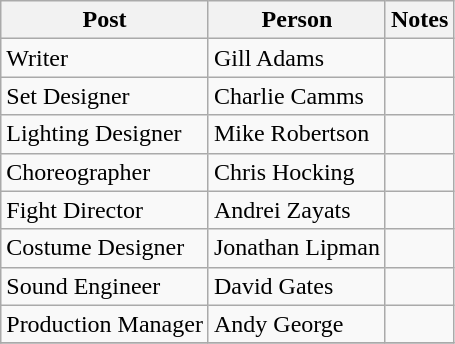<table class="wikitable sortable">
<tr>
<th>Post</th>
<th>Person</th>
<th>Notes</th>
</tr>
<tr>
<td>Writer</td>
<td>Gill Adams</td>
<td></td>
</tr>
<tr>
<td>Set Designer</td>
<td>Charlie Camms</td>
<td></td>
</tr>
<tr>
<td>Lighting Designer</td>
<td>Mike Robertson</td>
<td></td>
</tr>
<tr>
<td>Choreographer</td>
<td>Chris Hocking</td>
<td></td>
</tr>
<tr>
<td>Fight Director</td>
<td>Andrei Zayats</td>
<td></td>
</tr>
<tr>
<td>Costume Designer</td>
<td>Jonathan Lipman</td>
<td></td>
</tr>
<tr>
<td>Sound Engineer</td>
<td>David Gates</td>
<td></td>
</tr>
<tr>
<td>Production Manager</td>
<td>Andy George</td>
<td></td>
</tr>
<tr>
</tr>
</table>
